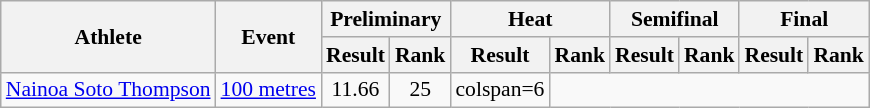<table class="wikitable"  style=font-size:90%>
<tr>
<th rowspan="2">Athlete</th>
<th rowspan="2">Event</th>
<th colspan="2">Preliminary</th>
<th colspan="2">Heat</th>
<th colspan="2">Semifinal</th>
<th colspan="2">Final</th>
</tr>
<tr>
<th>Result</th>
<th>Rank</th>
<th>Result</th>
<th>Rank</th>
<th>Result</th>
<th>Rank</th>
<th>Result</th>
<th>Rank</th>
</tr>
<tr style=text-align:center>
<td style=text-align:left><a href='#'>Nainoa Soto Thompson</a></td>
<td style=text-align:left><a href='#'>100 metres</a></td>
<td>11.66</td>
<td>25</td>
<td>colspan=6 </td>
</tr>
</table>
